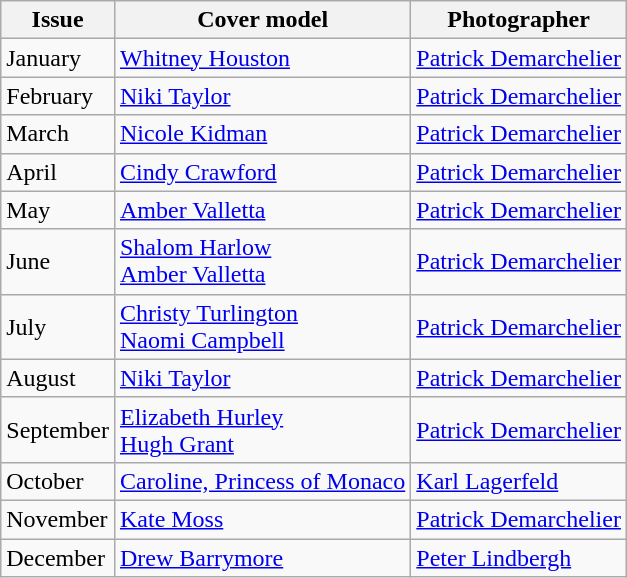<table class="sortable wikitable">
<tr>
<th>Issue</th>
<th>Cover model</th>
<th>Photographer</th>
</tr>
<tr>
<td>January</td>
<td><a href='#'>Whitney Houston</a></td>
<td><a href='#'>Patrick Demarchelier</a></td>
</tr>
<tr>
<td>February</td>
<td><a href='#'>Niki Taylor</a></td>
<td><a href='#'>Patrick Demarchelier</a></td>
</tr>
<tr>
<td>March</td>
<td><a href='#'>Nicole Kidman</a></td>
<td><a href='#'>Patrick Demarchelier</a></td>
</tr>
<tr>
<td>April</td>
<td><a href='#'>Cindy Crawford</a></td>
<td><a href='#'>Patrick Demarchelier</a></td>
</tr>
<tr>
<td>May</td>
<td><a href='#'>Amber Valletta</a></td>
<td><a href='#'>Patrick Demarchelier</a></td>
</tr>
<tr>
<td>June</td>
<td><a href='#'>Shalom Harlow</a><br><a href='#'>Amber Valletta</a></td>
<td><a href='#'>Patrick Demarchelier</a></td>
</tr>
<tr>
<td>July</td>
<td><a href='#'>Christy Turlington</a><br><a href='#'>Naomi Campbell</a></td>
<td><a href='#'>Patrick Demarchelier</a></td>
</tr>
<tr>
<td>August</td>
<td><a href='#'>Niki Taylor</a></td>
<td><a href='#'>Patrick Demarchelier</a></td>
</tr>
<tr>
<td>September</td>
<td><a href='#'>Elizabeth Hurley</a><br><a href='#'>Hugh Grant</a></td>
<td><a href='#'>Patrick Demarchelier</a></td>
</tr>
<tr>
<td>October</td>
<td><a href='#'>Caroline, Princess of Monaco</a></td>
<td><a href='#'>Karl Lagerfeld</a></td>
</tr>
<tr>
<td>November</td>
<td><a href='#'>Kate Moss</a></td>
<td><a href='#'>Patrick Demarchelier</a></td>
</tr>
<tr>
<td>December</td>
<td><a href='#'>Drew Barrymore</a></td>
<td><a href='#'>Peter Lindbergh</a></td>
</tr>
</table>
